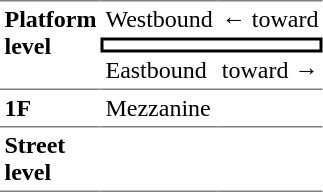<table border=0 cellspacing=0 cellpadding=3>
<tr>
<td rowspan="3" style="border-top:solid 1px gray;" width="50" valign="top"><strong>Platform level</strong></td>
<td style="border-top:solid 1px gray">Westbound</td>
<td style="border-top:solid 1px gray">←   toward  </td>
</tr>
<tr>
<td style="border-top:solid 2px black;border-right:solid 2px black;border-left:solid 2px black;border-bottom:solid 2px black;text-align:center;" colspan=2></td>
</tr>
<tr>
<td>Eastbound</td>
<td>   toward   →</td>
</tr>
<tr>
<td style="border-top:solid 1px gray"><strong>1F</strong></td>
<td colspan="2" style="border-top:solid 1px gray" valign="top">Mezzanine</td>
</tr>
<tr>
<td style="border-top:solid 1px gray;border-bottom:solid 1px gray"><strong>Street level</strong></td>
<td style="border-top:solid 1px gray;border-bottom:solid 1px gray"></td>
<td style="border-top:solid 1px gray;border-bottom:solid 1px gray"></td>
</tr>
</table>
